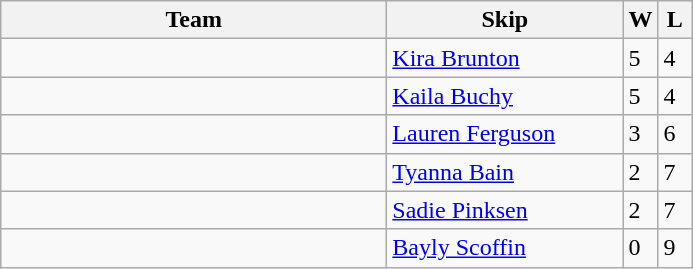<table class="wikitable">
<tr>
<th width=250>Team</th>
<th width=150>Skip</th>
<th width=15>W</th>
<th width=15>L</th>
</tr>
<tr>
<td></td>
<td><a href='#'>Kira Brunton</a></td>
<td>5</td>
<td>4</td>
</tr>
<tr>
<td></td>
<td><a href='#'>Kaila Buchy</a></td>
<td>5</td>
<td>4</td>
</tr>
<tr>
<td></td>
<td><a href='#'>Lauren Ferguson</a></td>
<td>3</td>
<td>6</td>
</tr>
<tr>
<td></td>
<td><a href='#'>Tyanna Bain</a></td>
<td>2</td>
<td>7</td>
</tr>
<tr>
<td></td>
<td><a href='#'>Sadie Pinksen</a></td>
<td>2</td>
<td>7</td>
</tr>
<tr>
<td></td>
<td><a href='#'>Bayly Scoffin</a></td>
<td>0</td>
<td>9</td>
</tr>
</table>
